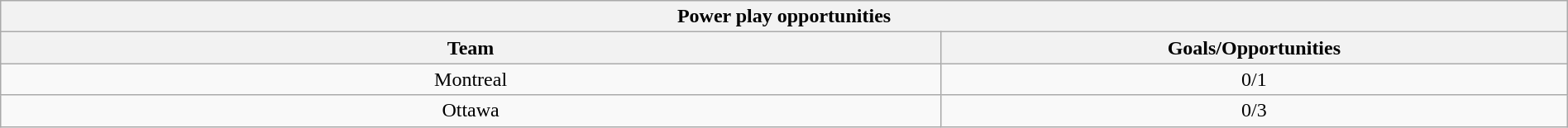<table class="wikitable" style="width:100%;text-align: center;">
<tr>
<th colspan=2>Power play opportunities</th>
</tr>
<tr>
<th style="width:60%;">Team</th>
<th style="width:40%;">Goals/Opportunities</th>
</tr>
<tr>
<td>Montreal</td>
<td>0/1</td>
</tr>
<tr>
<td>Ottawa</td>
<td>0/3</td>
</tr>
</table>
